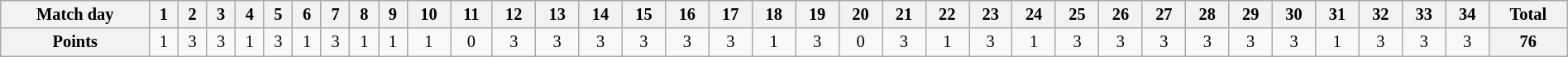<table class="wikitable" style="width:100%; font-size:85%;">
<tr valign=top>
<th align=center>Match day</th>
<th align=center>1</th>
<th align=center>2</th>
<th align=center>3</th>
<th align=center>4</th>
<th align=center>5</th>
<th align=center>6</th>
<th align=center>7</th>
<th align=center>8</th>
<th align=center>9</th>
<th align=center>10</th>
<th align=center>11</th>
<th align=center>12</th>
<th align=center>13</th>
<th align=center>14</th>
<th align=center>15</th>
<th align=center>16</th>
<th align=center>17</th>
<th align=center>18</th>
<th align=center>19</th>
<th align=center>20</th>
<th align=center>21</th>
<th align=center>22</th>
<th align=center>23</th>
<th align=center>24</th>
<th align=center>25</th>
<th align=center>26</th>
<th align=center>27</th>
<th align=center>28</th>
<th align=center>29</th>
<th align=center>30</th>
<th align=center>31</th>
<th align=center>32</th>
<th align=center>33</th>
<th align=center>34</th>
<th align=center><strong>Total</strong></th>
</tr>
<tr>
<th align=center>Points</th>
<td align=center>1</td>
<td align=center>3</td>
<td align=center>3</td>
<td align=center>1</td>
<td align=center>3</td>
<td align=center>1</td>
<td align=center>3</td>
<td align=center>1</td>
<td align=center>1</td>
<td align=center>1</td>
<td align=center>0</td>
<td align=center>3</td>
<td align=center>3</td>
<td align=center>3</td>
<td align=center>3</td>
<td align=center>3</td>
<td align=center>3</td>
<td align=center>1</td>
<td align=center>3</td>
<td align=center>0</td>
<td align=center>3</td>
<td align=center>1</td>
<td align=center>3</td>
<td align=center>1</td>
<td align=center>3</td>
<td align=center>3</td>
<td align=center>3</td>
<td align=center>3</td>
<td align=center>3</td>
<td align=center>3</td>
<td align=center>1</td>
<td align=center>3</td>
<td align=center>3</td>
<td align=center>3</td>
<th align=center><strong>76</strong></th>
</tr>
</table>
